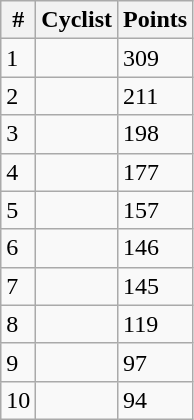<table class="wikitable">
<tr>
<th>#</th>
<th>Cyclist</th>
<th>Points</th>
</tr>
<tr>
<td>1</td>
<td align=left></td>
<td>309</td>
</tr>
<tr>
<td>2</td>
<td align=left></td>
<td>211</td>
</tr>
<tr>
<td>3</td>
<td align=left></td>
<td>198</td>
</tr>
<tr>
<td>4</td>
<td align=left></td>
<td>177</td>
</tr>
<tr>
<td>5</td>
<td align=left></td>
<td>157</td>
</tr>
<tr>
<td>6</td>
<td align=left></td>
<td>146</td>
</tr>
<tr>
<td>7</td>
<td align=left></td>
<td>145</td>
</tr>
<tr>
<td>8</td>
<td align=left></td>
<td>119</td>
</tr>
<tr>
<td>9</td>
<td align=left></td>
<td>97</td>
</tr>
<tr>
<td>10</td>
<td align=left></td>
<td>94</td>
</tr>
</table>
